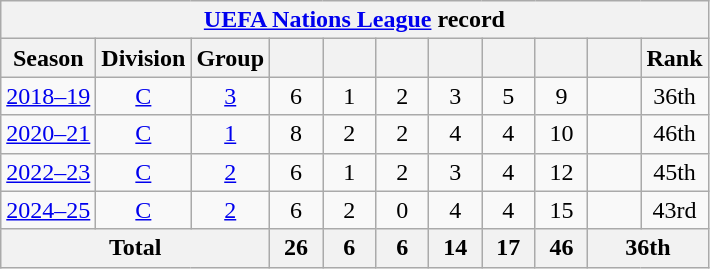<table class="wikitable" style="text-align: center;">
<tr>
<th colspan=11><a href='#'>UEFA Nations League</a> record</th>
</tr>
<tr>
<th>Season</th>
<th>Division</th>
<th>Group</th>
<th width=28></th>
<th width=28></th>
<th width=28></th>
<th width=28></th>
<th width=28></th>
<th width=28></th>
<th width=28></th>
<th>Rank</th>
</tr>
<tr>
<td><a href='#'>2018–19</a></td>
<td><a href='#'>C</a></td>
<td><a href='#'>3</a></td>
<td>6</td>
<td>1</td>
<td>2</td>
<td>3</td>
<td>5</td>
<td>9</td>
<td></td>
<td>36th</td>
</tr>
<tr>
<td><a href='#'>2020–21</a></td>
<td><a href='#'>C</a></td>
<td><a href='#'>1</a></td>
<td>8</td>
<td>2</td>
<td>2</td>
<td>4</td>
<td>4</td>
<td>10</td>
<td></td>
<td>46th</td>
</tr>
<tr>
<td><a href='#'>2022–23</a></td>
<td><a href='#'>C</a></td>
<td><a href='#'>2</a></td>
<td>6</td>
<td>1</td>
<td>2</td>
<td>3</td>
<td>4</td>
<td>12</td>
<td></td>
<td>45th</td>
</tr>
<tr>
<td><a href='#'>2024–25</a></td>
<td><a href='#'>C</a></td>
<td><a href='#'>2</a></td>
<td>6</td>
<td>2</td>
<td>0</td>
<td>4</td>
<td>4</td>
<td>15</td>
<td></td>
<td>43rd</td>
</tr>
<tr>
<th colspan=3>Total</th>
<th>26</th>
<th>6</th>
<th>6</th>
<th>14</th>
<th>17</th>
<th>46</th>
<th colspan=2>36th</th>
</tr>
</table>
